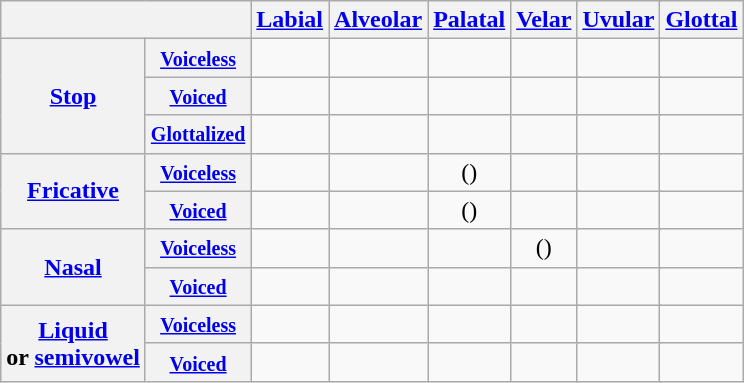<table class="wikitable">
<tr>
<th colspan="2"></th>
<th colspan="2"><a href='#'>Labial</a></th>
<th colspan="2"><a href='#'>Alveolar</a></th>
<th colspan="2"><a href='#'>Palatal</a></th>
<th colspan="2"><a href='#'>Velar</a></th>
<th colspan="2"><a href='#'>Uvular</a></th>
<th colspan="2"><a href='#'>Glottal</a></th>
</tr>
<tr style="text-align:center;">
<th rowspan="3"><a href='#'>Stop</a></th>
<th><small><a href='#'>Voiceless</a></small></th>
<td colspan="2"></td>
<td colspan="2"></td>
<td colspan="2"></td>
<td colspan="2"></td>
<td colspan="2"></td>
<td colspan="2"></td>
</tr>
<tr style="text-align:center;">
<th><small><a href='#'>Voiced</a></small></th>
<td colspan="2"></td>
<td colspan="2"></td>
<td colspan="2"></td>
<td colspan="2"></td>
<td colspan="2"></td>
<td colspan="2"></td>
</tr>
<tr style="text-align:center;">
<th><small><a href='#'>Glottalized</a></small></th>
<td colspan="2"></td>
<td colspan="2"></td>
<td colspan="2"></td>
<td colspan="2"></td>
<td colspan="2"></td>
<td colspan="2"></td>
</tr>
<tr style="text-align:center;">
<th rowspan="2"><a href='#'>Fricative</a></th>
<th><small><a href='#'>Voiceless</a></small></th>
<td colspan="2"></td>
<td colspan="2"></td>
<td colspan="2">()</td>
<td colspan="2"></td>
<td colspan="2"></td>
<td colspan="2"></td>
</tr>
<tr style="text-align:center;">
<th><small><a href='#'>Voiced</a></small></th>
<td colspan="2"></td>
<td colspan="2"></td>
<td colspan="2">()</td>
<td colspan="2"></td>
<td colspan="2"></td>
<td colspan="2"></td>
</tr>
<tr style="text-align:center;">
<th rowspan="2"><a href='#'>Nasal</a></th>
<th><small><a href='#'>Voiceless</a></small></th>
<td colspan="2"></td>
<td colspan="2"></td>
<td colspan="2"></td>
<td colspan="2">()</td>
<td colspan="2"></td>
<td colspan="2"></td>
</tr>
<tr style="text-align:center;">
<th><small><a href='#'>Voiced</a></small></th>
<td colspan="2"></td>
<td colspan="2"></td>
<td colspan="2"></td>
<td colspan="2"></td>
<td colspan="2"></td>
<td colspan="2"></td>
</tr>
<tr style="text-align:center;">
<th rowspan="2"><a href='#'>Liquid</a><br>or <a href='#'>semivowel</a></th>
<th><small><a href='#'>Voiceless</a></small></th>
<td colspan="2"></td>
<td colspan="2"> </td>
<td colspan="2"></td>
<td colspan="2"></td>
<td colspan="2"></td>
<td colspan="2"></td>
</tr>
<tr style="text-align:center;">
<th><small><a href='#'>Voiced</a></small></th>
<td colspan="2"></td>
<td colspan="2"> </td>
<td colspan="2"></td>
<td colspan="2"></td>
<td colspan="2"></td>
<td colspan="2"></td>
</tr>
</table>
